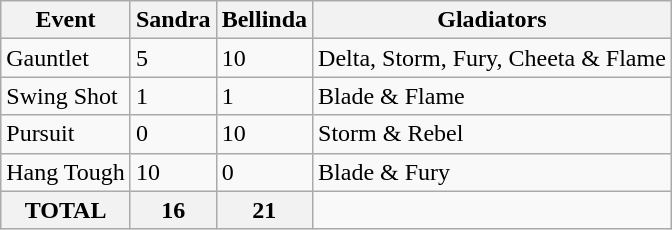<table class="wikitable">
<tr>
<th>Event</th>
<th>Sandra</th>
<th>Bellinda</th>
<th>Gladiators</th>
</tr>
<tr>
<td>Gauntlet</td>
<td>5</td>
<td>10</td>
<td>Delta, Storm, Fury, Cheeta & Flame</td>
</tr>
<tr>
<td>Swing Shot</td>
<td>1</td>
<td>1</td>
<td>Blade & Flame</td>
</tr>
<tr>
<td>Pursuit</td>
<td>0</td>
<td>10</td>
<td>Storm & Rebel</td>
</tr>
<tr>
<td>Hang Tough</td>
<td>10</td>
<td>0</td>
<td>Blade & Fury</td>
</tr>
<tr>
<th>TOTAL</th>
<th>16</th>
<th>21</th>
</tr>
</table>
